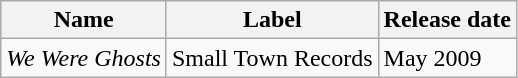<table class="wikitable">
<tr>
<th>Name</th>
<th>Label</th>
<th>Release date</th>
</tr>
<tr>
<td><em>We Were Ghosts</em></td>
<td>Small Town Records</td>
<td>May 2009</td>
</tr>
</table>
